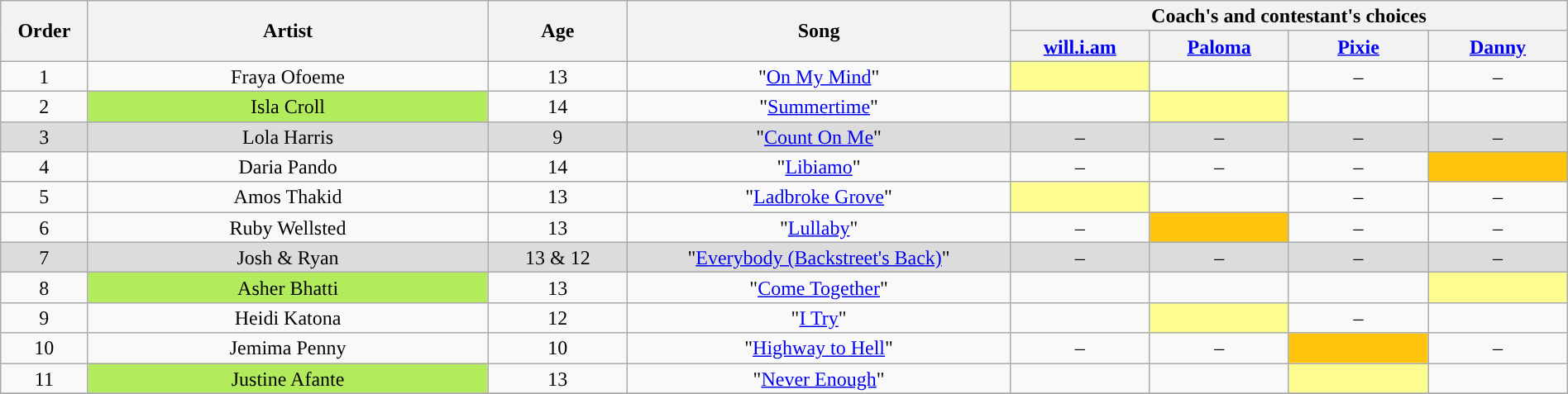<table class="wikitable" style="text-align:center; line-height:17px; font-size:100%; width:100%;">
<tr>
<th width="5%" rowspan="2" scope="col">Order</th>
<th scope="col" rowspan="2" width="23%">Artist</th>
<th width="8%" rowspan="2" scope="col">Age</th>
<th scope="col" rowspan="2" width="22%">Song</th>
<th scope="col" colspan="4" width="24%">Coach's and contestant's choices</th>
</tr>
<tr>
<th width="8%"><a href='#'>will.i.am</a></th>
<th width="8%"><a href='#'>Paloma</a></th>
<th width="8%"><a href='#'>Pixie</a></th>
<th width="8%"><a href='#'>Danny</a></th>
</tr>
<tr>
<td>1</td>
<td>Fraya Ofoeme</td>
<td>13</td>
<td>"<a href='#'>On My Mind</a>"</td>
<td style="background:#fdfc8f;"><strong></strong></td>
<td><strong></strong></td>
<td>–</td>
<td>–</td>
</tr>
<tr>
<td>2</td>
<td style="background-color:#B2EC5D;">Isla Croll</td>
<td>14</td>
<td>"<a href='#'>Summertime</a>"</td>
<td><strong></strong></td>
<td style="background:#fdfc8f;"><strong></strong></td>
<td><strong></strong></td>
<td><strong></strong></td>
</tr>
<tr bgcolor="#dcdcdc">
<td>3</td>
<td>Lola Harris</td>
<td>9</td>
<td>"<a href='#'>Count On Me</a>"</td>
<td>–</td>
<td>–</td>
<td>–</td>
<td>–</td>
</tr>
<tr>
<td>4</td>
<td>Daria Pando</td>
<td>14</td>
<td>"<a href='#'>Libiamo</a>"</td>
<td>–</td>
<td>–</td>
<td>–</td>
<td style="background:#FFC40C;"><strong></strong></td>
</tr>
<tr>
<td>5</td>
<td>Amos Thakid</td>
<td>13</td>
<td>"<a href='#'>Ladbroke Grove</a>"</td>
<td style="background:#fdfc8f;"><strong></strong></td>
<td><strong></strong></td>
<td>–</td>
<td>–</td>
</tr>
<tr>
<td>6</td>
<td>Ruby Wellsted</td>
<td>13</td>
<td>"<a href='#'>Lullaby</a>"</td>
<td>–</td>
<td style="background:#FFC40C;"><strong></strong></td>
<td>–</td>
<td>–</td>
</tr>
<tr bgcolor="#dcdcdc">
<td>7</td>
<td>Josh & Ryan</td>
<td>13 & 12</td>
<td>"<a href='#'>Everybody (Backstreet's Back)</a>"</td>
<td>–</td>
<td>–</td>
<td>–</td>
<td>–</td>
</tr>
<tr>
<td>8</td>
<td style="background-color:#B2EC5D;">Asher Bhatti</td>
<td>13</td>
<td>"<a href='#'>Come Together</a>"</td>
<td><strong></strong></td>
<td><strong></strong></td>
<td><strong></strong></td>
<td style="background:#fdfc8f;"><strong></strong></td>
</tr>
<tr>
<td>9</td>
<td>Heidi Katona</td>
<td>12</td>
<td>"<a href='#'>I Try</a>"</td>
<td><strong></strong></td>
<td style="background:#fdfc8f;"><strong></strong></td>
<td>–</td>
<td><strong></strong></td>
</tr>
<tr>
<td>10</td>
<td>Jemima Penny</td>
<td>10</td>
<td>"<a href='#'>Highway to Hell</a>"</td>
<td>–</td>
<td>–</td>
<td style="background:#FFC40C;"><strong></strong></td>
<td>–</td>
</tr>
<tr>
<td>11</td>
<td style="background-color:#B2EC5D;">Justine Afante</td>
<td>13</td>
<td>"<a href='#'>Never Enough</a>"</td>
<td><strong></strong></td>
<td><strong></strong></td>
<td style="background:#fdfc8f;"><strong></strong></td>
<td><strong></strong></td>
</tr>
<tr>
</tr>
</table>
